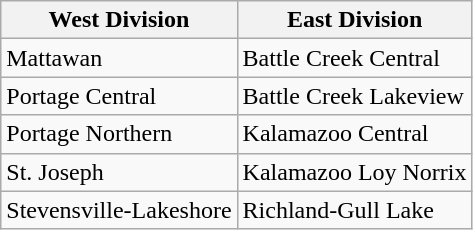<table class="wikitable sortable" border="1">
<tr>
<th>West Division</th>
<th>East Division</th>
</tr>
<tr>
<td>Mattawan</td>
<td>Battle Creek Central</td>
</tr>
<tr>
<td>Portage Central</td>
<td>Battle Creek Lakeview</td>
</tr>
<tr>
<td>Portage Northern</td>
<td>Kalamazoo Central</td>
</tr>
<tr>
<td>St. Joseph</td>
<td>Kalamazoo Loy Norrix</td>
</tr>
<tr>
<td>Stevensville-Lakeshore</td>
<td>Richland-Gull Lake</td>
</tr>
</table>
